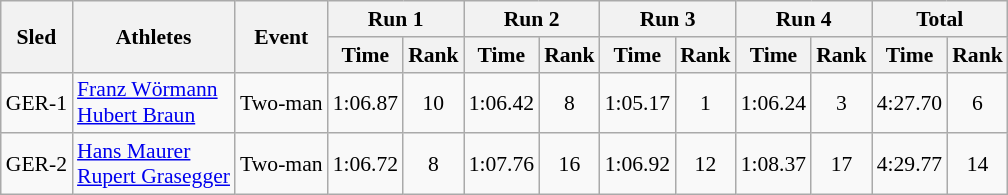<table class="wikitable" border="1" style="font-size:90%">
<tr>
<th rowspan="2">Sled</th>
<th rowspan="2">Athletes</th>
<th rowspan="2">Event</th>
<th colspan="2">Run 1</th>
<th colspan="2">Run 2</th>
<th colspan="2">Run 3</th>
<th colspan="2">Run 4</th>
<th colspan="2">Total</th>
</tr>
<tr>
<th>Time</th>
<th>Rank</th>
<th>Time</th>
<th>Rank</th>
<th>Time</th>
<th>Rank</th>
<th>Time</th>
<th>Rank</th>
<th>Time</th>
<th>Rank</th>
</tr>
<tr>
<td align="center">GER-1</td>
<td><a href='#'>Franz Wörmann</a><br><a href='#'>Hubert Braun</a></td>
<td>Two-man</td>
<td align="center">1:06.87</td>
<td align="center">10</td>
<td align="center">1:06.42</td>
<td align="center">8</td>
<td align="center">1:05.17</td>
<td align="center">1</td>
<td align="center">1:06.24</td>
<td align="center">3</td>
<td align="center">4:27.70</td>
<td align="center">6</td>
</tr>
<tr>
<td align="center">GER-2</td>
<td><a href='#'>Hans Maurer</a><br><a href='#'>Rupert Grasegger</a></td>
<td>Two-man</td>
<td align="center">1:06.72</td>
<td align="center">8</td>
<td align="center">1:07.76</td>
<td align="center">16</td>
<td align="center">1:06.92</td>
<td align="center">12</td>
<td align="center">1:08.37</td>
<td align="center">17</td>
<td align="center">4:29.77</td>
<td align="center">14</td>
</tr>
</table>
